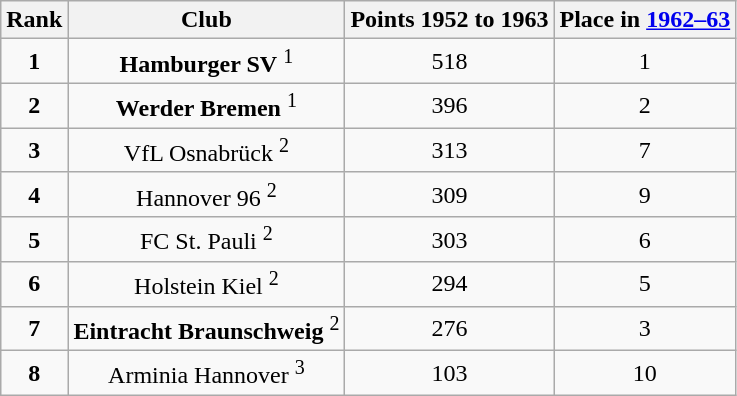<table class="wikitable">
<tr>
<th>Rank</th>
<th>Club</th>
<th>Points 1952 to 1963</th>
<th>Place in <a href='#'>1962–63</a></th>
</tr>
<tr align="center">
<td><strong>1</strong></td>
<td><strong>Hamburger SV</strong> <sup>1</sup></td>
<td>518</td>
<td>1</td>
</tr>
<tr align="center">
<td><strong>2</strong></td>
<td><strong>Werder Bremen</strong> <sup>1</sup></td>
<td>396</td>
<td>2</td>
</tr>
<tr align="center">
<td><strong>3</strong></td>
<td>VfL Osnabrück <sup>2</sup></td>
<td>313</td>
<td>7</td>
</tr>
<tr align="center">
<td><strong>4</strong></td>
<td>Hannover 96 <sup>2</sup></td>
<td>309</td>
<td>9</td>
</tr>
<tr align="center">
<td><strong>5</strong></td>
<td>FC St. Pauli <sup>2</sup></td>
<td>303</td>
<td>6</td>
</tr>
<tr align="center">
<td><strong>6</strong></td>
<td>Holstein Kiel <sup>2</sup></td>
<td>294</td>
<td>5</td>
</tr>
<tr align="center">
<td><strong>7</strong></td>
<td><strong>Eintracht Braunschweig</strong> <sup>2</sup></td>
<td>276</td>
<td>3</td>
</tr>
<tr align="center">
<td><strong>8</strong></td>
<td>Arminia Hannover <sup>3</sup></td>
<td>103</td>
<td>10</td>
</tr>
</table>
